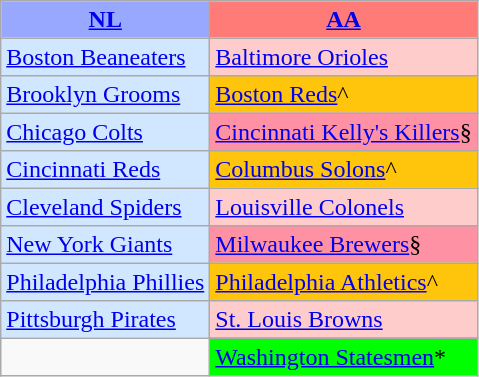<table class="wikitable" style="font-size:100%;line-height:1.1;">
<tr>
<th style="background-color: #99A8FF;"><a href='#'>NL</a></th>
<th style="background-color: #FF7B77;"><a href='#'>AA</a></th>
</tr>
<tr>
<td style="background-color: #D0E7FF;"><a href='#'>Boston Beaneaters</a></td>
<td style="background-color: #FFCCCC;"><a href='#'>Baltimore Orioles</a></td>
</tr>
<tr>
<td style="background-color: #D0E7FF;"><a href='#'>Brooklyn Grooms</a></td>
<td style="background-color: #FFC40C;"><a href='#'>Boston Reds</a>^</td>
</tr>
<tr>
<td style="background-color: #D0E7FF;"><a href='#'>Chicago Colts</a></td>
<td style="background-color: #FF91A4;"><a href='#'>Cincinnati Kelly's Killers</a>§</td>
</tr>
<tr>
<td style="background-color: #D0E7FF;"><a href='#'>Cincinnati Reds</a></td>
<td style="background-color: #FFC40C;"><a href='#'>Columbus Solons</a>^</td>
</tr>
<tr>
<td style="background-color: #D0E7FF;"><a href='#'>Cleveland Spiders</a></td>
<td style="background-color: #FFCCCC;"><a href='#'>Louisville Colonels</a></td>
</tr>
<tr>
<td style="background-color: #D0E7FF;"><a href='#'>New York Giants</a></td>
<td style="background-color: #FF91A4;"><a href='#'>Milwaukee Brewers</a>§</td>
</tr>
<tr>
<td style="background-color: #D0E7FF;"><a href='#'>Philadelphia Phillies</a></td>
<td style="background-color: #FFC40C;"><a href='#'>Philadelphia Athletics</a>^</td>
</tr>
<tr>
<td style="background-color: #D0E7FF;"><a href='#'>Pittsburgh Pirates</a></td>
<td style="background-color: #FFCCCC;"><a href='#'>St. Louis Browns</a></td>
</tr>
<tr>
<td> </td>
<td style="background-color: #00FF00;"><a href='#'>Washington Statesmen</a>*</td>
</tr>
</table>
